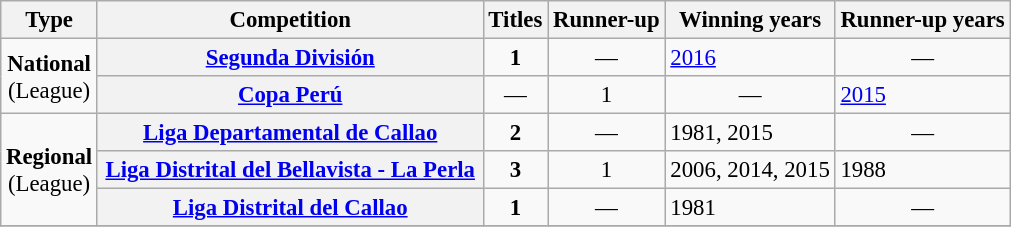<table class="wikitable plainrowheaders" style="font-size:95%; text-align:center;">
<tr>
<th>Type</th>
<th width=250px>Competition</th>
<th>Titles</th>
<th>Runner-up</th>
<th>Winning years</th>
<th>Runner-up years</th>
</tr>
<tr>
<td rowspan=2><strong>National</strong><br>(League)</td>
<th><strong><a href='#'>Segunda División</a></strong></th>
<td><strong>1</strong></td>
<td style="text-align:center;">—</td>
<td align="left"><a href='#'>2016</a></td>
<td style="text-align:center;">—</td>
</tr>
<tr>
<th><strong><a href='#'>Copa Perú</a></strong></th>
<td style="text-align:center;">—</td>
<td>1</td>
<td style="text-align:center;">—</td>
<td align="left"><a href='#'>2015</a></td>
</tr>
<tr>
<td rowspan=3><strong>Regional</strong><br>(League)</td>
<th scope=col><a href='#'>Liga Departamental de Callao</a></th>
<td><strong>2</strong></td>
<td style="text-align:center;">—</td>
<td align="left">1981, 2015</td>
<td style="text-align:center;">—</td>
</tr>
<tr>
<th scope=col><a href='#'>Liga Distrital del Bellavista - La Perla</a></th>
<td><strong>3</strong></td>
<td>1</td>
<td align="left">2006, 2014, 2015</td>
<td align="left">1988</td>
</tr>
<tr>
<th scope=col><a href='#'>Liga Distrital del Callao</a></th>
<td><strong>1</strong></td>
<td style="text-align:center;">—</td>
<td align="left">1981</td>
<td style="text-align:center;">—</td>
</tr>
<tr>
</tr>
</table>
